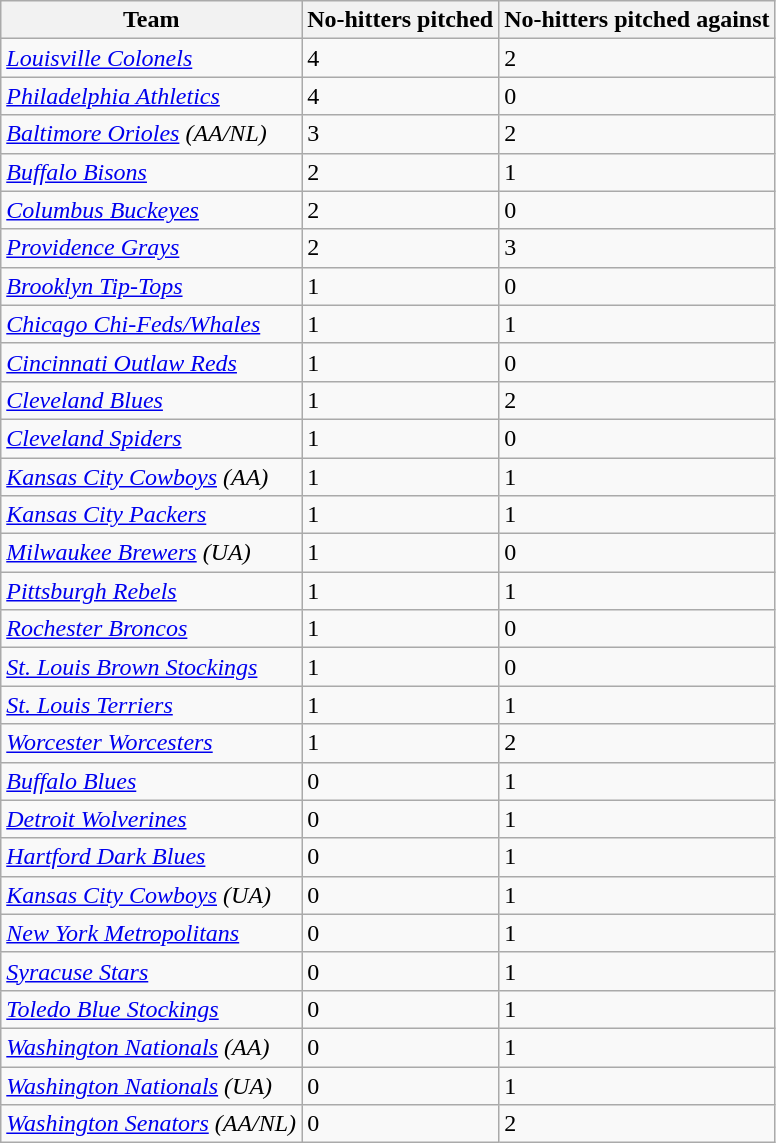<table class="wikitable sortable plainrowheaders">
<tr>
<th scope="col">Team</th>
<th scope="col">No-hitters pitched</th>
<th scope="col">No-hitters pitched against</th>
</tr>
<tr>
<td><em><a href='#'>Louisville Colonels</a></em></td>
<td>4</td>
<td>2</td>
</tr>
<tr>
<td><em><a href='#'>Philadelphia Athletics</a></em></td>
<td>4</td>
<td>0</td>
</tr>
<tr>
<td><em><a href='#'>Baltimore Orioles</a> (AA/NL)</em></td>
<td>3</td>
<td>2</td>
</tr>
<tr>
<td><em><a href='#'>Buffalo Bisons</a></em></td>
<td>2</td>
<td>1</td>
</tr>
<tr>
<td><em><a href='#'>Columbus Buckeyes</a></em></td>
<td>2</td>
<td>0</td>
</tr>
<tr>
<td><em><a href='#'>Providence Grays</a></em></td>
<td>2</td>
<td>3</td>
</tr>
<tr>
<td><em><a href='#'>Brooklyn Tip-Tops</a></em></td>
<td>1</td>
<td>0</td>
</tr>
<tr>
<td><em><a href='#'>Chicago Chi-Feds/Whales</a></em></td>
<td>1</td>
<td>1</td>
</tr>
<tr>
<td><em><a href='#'>Cincinnati Outlaw Reds</a></em></td>
<td>1</td>
<td>0</td>
</tr>
<tr>
<td><em><a href='#'>Cleveland Blues</a></em></td>
<td>1</td>
<td>2</td>
</tr>
<tr>
<td><em><a href='#'>Cleveland Spiders</a></em></td>
<td>1</td>
<td>0</td>
</tr>
<tr>
<td><em><a href='#'>Kansas City Cowboys</a> (AA)</em></td>
<td>1</td>
<td>1</td>
</tr>
<tr>
<td><em><a href='#'>Kansas City Packers</a></em></td>
<td>1</td>
<td>1</td>
</tr>
<tr>
<td><em><a href='#'>Milwaukee Brewers</a> (UA)</em></td>
<td>1</td>
<td>0</td>
</tr>
<tr>
<td><em><a href='#'>Pittsburgh Rebels</a></em></td>
<td>1</td>
<td>1</td>
</tr>
<tr>
<td><em><a href='#'>Rochester Broncos</a></em></td>
<td>1</td>
<td>0</td>
</tr>
<tr>
<td><em><a href='#'>St. Louis Brown Stockings</a></em></td>
<td>1</td>
<td>0</td>
</tr>
<tr>
<td><em><a href='#'>St. Louis Terriers</a></em></td>
<td>1</td>
<td>1</td>
</tr>
<tr>
<td><em><a href='#'>Worcester Worcesters</a></em></td>
<td>1</td>
<td>2</td>
</tr>
<tr>
<td><em><a href='#'>Buffalo Blues</a></em></td>
<td>0</td>
<td>1</td>
</tr>
<tr>
<td><em><a href='#'>Detroit Wolverines</a></em></td>
<td>0</td>
<td>1</td>
</tr>
<tr>
<td><em><a href='#'>Hartford Dark Blues</a></em></td>
<td>0</td>
<td>1</td>
</tr>
<tr>
<td><em><a href='#'>Kansas City Cowboys</a> (UA)</em></td>
<td>0</td>
<td>1</td>
</tr>
<tr>
<td><em><a href='#'>New York Metropolitans</a></em></td>
<td>0</td>
<td>1</td>
</tr>
<tr>
<td><em><a href='#'>Syracuse Stars</a></em></td>
<td>0</td>
<td>1</td>
</tr>
<tr>
<td><em><a href='#'>Toledo Blue Stockings</a></em></td>
<td>0</td>
<td>1</td>
</tr>
<tr>
<td><em><a href='#'>Washington Nationals</a> (AA)</em></td>
<td>0</td>
<td>1</td>
</tr>
<tr>
<td><em><a href='#'>Washington Nationals</a> (UA)</em></td>
<td>0</td>
<td>1</td>
</tr>
<tr>
<td><em><a href='#'>Washington Senators</a> (AA/NL)</em></td>
<td>0</td>
<td>2</td>
</tr>
</table>
